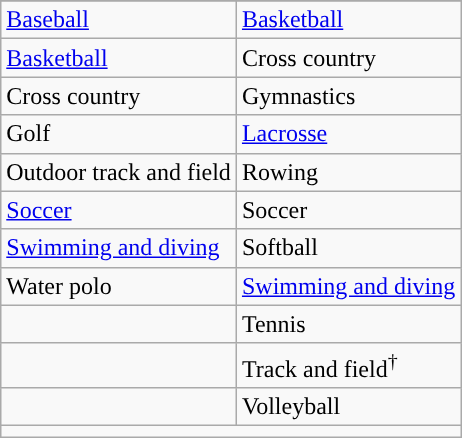<table class="wikitable" style=" ">
<tr>
</tr>
<tr>
<td><a href='#'>Baseball</a></td>
<td><a href='#'>Basketball</a></td>
</tr>
<tr>
<td><a href='#'>Basketball</a></td>
<td>Cross country</td>
</tr>
<tr>
<td>Cross country</td>
<td>Gymnastics</td>
</tr>
<tr>
<td>Golf</td>
<td><a href='#'>Lacrosse</a></td>
</tr>
<tr>
<td>Outdoor track and field</td>
<td>Rowing</td>
</tr>
<tr>
<td><a href='#'>Soccer</a></td>
<td>Soccer</td>
</tr>
<tr>
<td><a href='#'>Swimming and diving</a></td>
<td>Softball</td>
</tr>
<tr>
<td>Water polo</td>
<td><a href='#'>Swimming and diving</a></td>
</tr>
<tr>
<td></td>
<td>Tennis</td>
</tr>
<tr>
<td></td>
<td>Track and field<sup>†</sup></td>
</tr>
<tr>
<td></td>
<td>Volleyball</td>
</tr>
<tr>
<td colspan="2"></td>
</tr>
</table>
